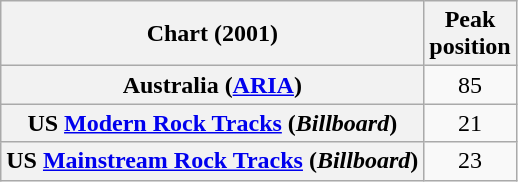<table class="wikitable sortable plainrowheaders">
<tr>
<th scope="col">Chart (2001)</th>
<th scope="col">Peak<br>position</th>
</tr>
<tr>
<th scope="row">Australia (<a href='#'>ARIA</a>)</th>
<td align=center>85</td>
</tr>
<tr>
<th scope="row">US <a href='#'>Modern Rock Tracks</a> (<em>Billboard</em>)</th>
<td align="center">21</td>
</tr>
<tr>
<th scope="row">US <a href='#'>Mainstream Rock Tracks</a> (<em>Billboard</em>)</th>
<td align="center">23</td>
</tr>
</table>
